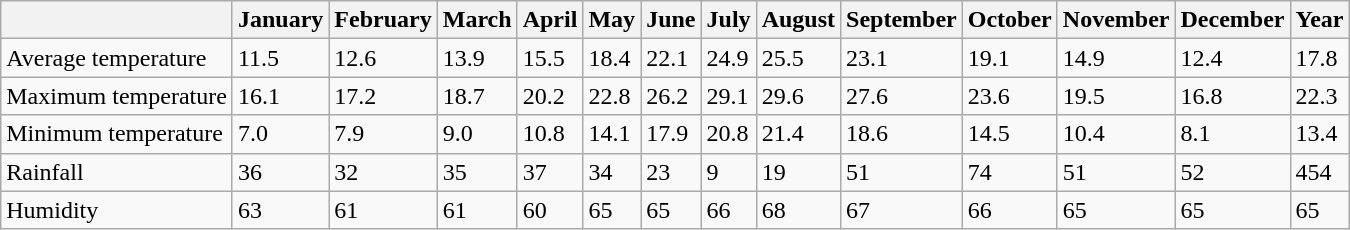<table class="wikitable">
<tr>
<th></th>
<th>January</th>
<th>February</th>
<th>March</th>
<th>April</th>
<th>May</th>
<th>June</th>
<th>July</th>
<th>August</th>
<th>September</th>
<th>October</th>
<th>November</th>
<th>December</th>
<th>Year</th>
</tr>
<tr>
<td>Average temperature</td>
<td>11.5</td>
<td>12.6</td>
<td>13.9</td>
<td>15.5</td>
<td>18.4</td>
<td>22.1</td>
<td>24.9</td>
<td>25.5</td>
<td>23.1</td>
<td>19.1</td>
<td>14.9</td>
<td>12.4</td>
<td>17.8</td>
</tr>
<tr>
<td>Maximum temperature</td>
<td>16.1</td>
<td>17.2</td>
<td>18.7</td>
<td>20.2</td>
<td>22.8</td>
<td>26.2</td>
<td>29.1</td>
<td>29.6</td>
<td>27.6</td>
<td>23.6</td>
<td>19.5</td>
<td>16.8</td>
<td>22.3</td>
</tr>
<tr>
<td>Minimum temperature</td>
<td>7.0</td>
<td>7.9</td>
<td>9.0</td>
<td>10.8</td>
<td>14.1</td>
<td>17.9</td>
<td>20.8</td>
<td>21.4</td>
<td>18.6</td>
<td>14.5</td>
<td>10.4</td>
<td>8.1</td>
<td>13.4</td>
</tr>
<tr>
<td>Rainfall</td>
<td>36</td>
<td>32</td>
<td>35</td>
<td>37</td>
<td>34</td>
<td>23</td>
<td>9</td>
<td>19</td>
<td>51</td>
<td>74</td>
<td>51</td>
<td>52</td>
<td>454</td>
</tr>
<tr>
<td>Humidity</td>
<td>63</td>
<td>61</td>
<td>61</td>
<td>60</td>
<td>65</td>
<td>65</td>
<td>66</td>
<td>68</td>
<td>67</td>
<td>66</td>
<td>65</td>
<td>65</td>
<td>65</td>
</tr>
</table>
